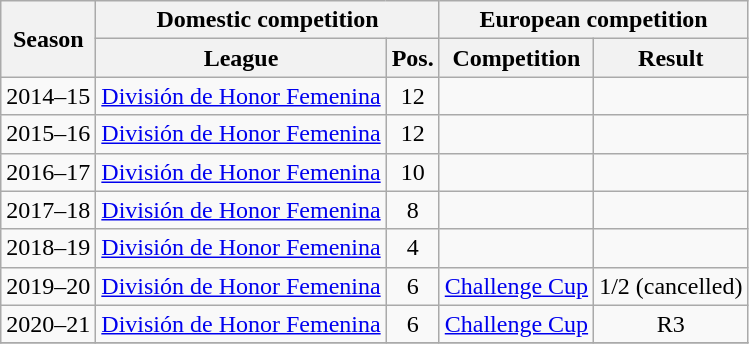<table class="wikitable" style="text-align:center">
<tr>
<th rowspan=2>Season</th>
<th colspan=2>Domestic competition</th>
<th colspan=2>European competition</th>
</tr>
<tr>
<th>League</th>
<th>Pos.</th>
<th>Competition</th>
<th>Result</th>
</tr>
<tr>
<td>2014–15</td>
<td><a href='#'>División de Honor Femenina</a></td>
<td>12</td>
<td></td>
<td></td>
</tr>
<tr>
<td>2015–16</td>
<td><a href='#'>División de Honor Femenina</a></td>
<td>12</td>
<td></td>
<td></td>
</tr>
<tr>
<td>2016–17</td>
<td><a href='#'>División de Honor Femenina</a></td>
<td>10</td>
<td></td>
<td></td>
</tr>
<tr>
<td>2017–18</td>
<td><a href='#'>División de Honor Femenina</a></td>
<td>8</td>
<td></td>
<td></td>
</tr>
<tr>
<td>2018–19</td>
<td><a href='#'>División de Honor Femenina</a></td>
<td>4</td>
<td></td>
<td></td>
</tr>
<tr>
<td>2019–20</td>
<td><a href='#'>División de Honor Femenina</a></td>
<td>6</td>
<td><a href='#'>Challenge Cup</a></td>
<td>1/2 (cancelled)</td>
</tr>
<tr>
<td>2020–21</td>
<td><a href='#'>División de Honor Femenina</a></td>
<td>6</td>
<td><a href='#'>Challenge Cup</a></td>
<td>R3</td>
</tr>
<tr>
</tr>
</table>
